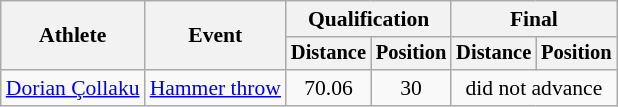<table class=wikitable style="font-size:90%">
<tr>
<th rowspan="2">Athlete</th>
<th rowspan="2">Event</th>
<th colspan="2">Qualification</th>
<th colspan="2">Final</th>
</tr>
<tr style="font-size:95%">
<th>Distance</th>
<th>Position</th>
<th>Distance</th>
<th>Position</th>
</tr>
<tr align=center>
<td align=left><a href='#'>Dorian Çollaku</a></td>
<td align=left><a href='#'>Hammer throw</a></td>
<td>70.06</td>
<td>30</td>
<td colspan=2>did not advance</td>
</tr>
</table>
